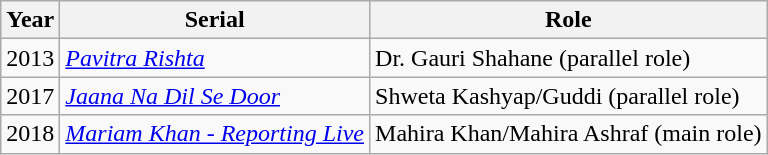<table class="wikitable">
<tr>
<th>Year</th>
<th>Serial</th>
<th>Role</th>
</tr>
<tr>
<td>2013</td>
<td><em><a href='#'>Pavitra Rishta</a></em></td>
<td>Dr. Gauri Shahane (parallel role)</td>
</tr>
<tr>
<td>2017</td>
<td><em><a href='#'>Jaana Na Dil Se Door</a></em></td>
<td>Shweta Kashyap/Guddi (parallel role)</td>
</tr>
<tr>
<td>2018</td>
<td><em><a href='#'>Mariam Khan - Reporting Live</a></em></td>
<td>Mahira Khan/Mahira Ashraf (main role)</td>
</tr>
</table>
